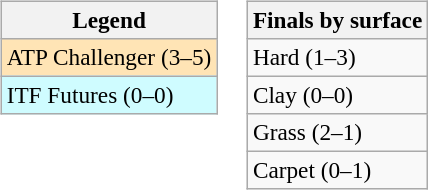<table>
<tr valign=top>
<td><br><table class=wikitable style="font-size:97%">
<tr>
<th>Legend</th>
</tr>
<tr bgcolor=moccasin>
<td>ATP Challenger (3–5)</td>
</tr>
<tr bgcolor=cffcff>
<td>ITF Futures (0–0)</td>
</tr>
</table>
</td>
<td><br><table class=wikitable style="font-size:97%">
<tr>
<th>Finals by surface</th>
</tr>
<tr>
<td>Hard (1–3)</td>
</tr>
<tr>
<td>Clay (0–0)</td>
</tr>
<tr>
<td>Grass (2–1)</td>
</tr>
<tr>
<td>Carpet (0–1)</td>
</tr>
</table>
</td>
</tr>
</table>
